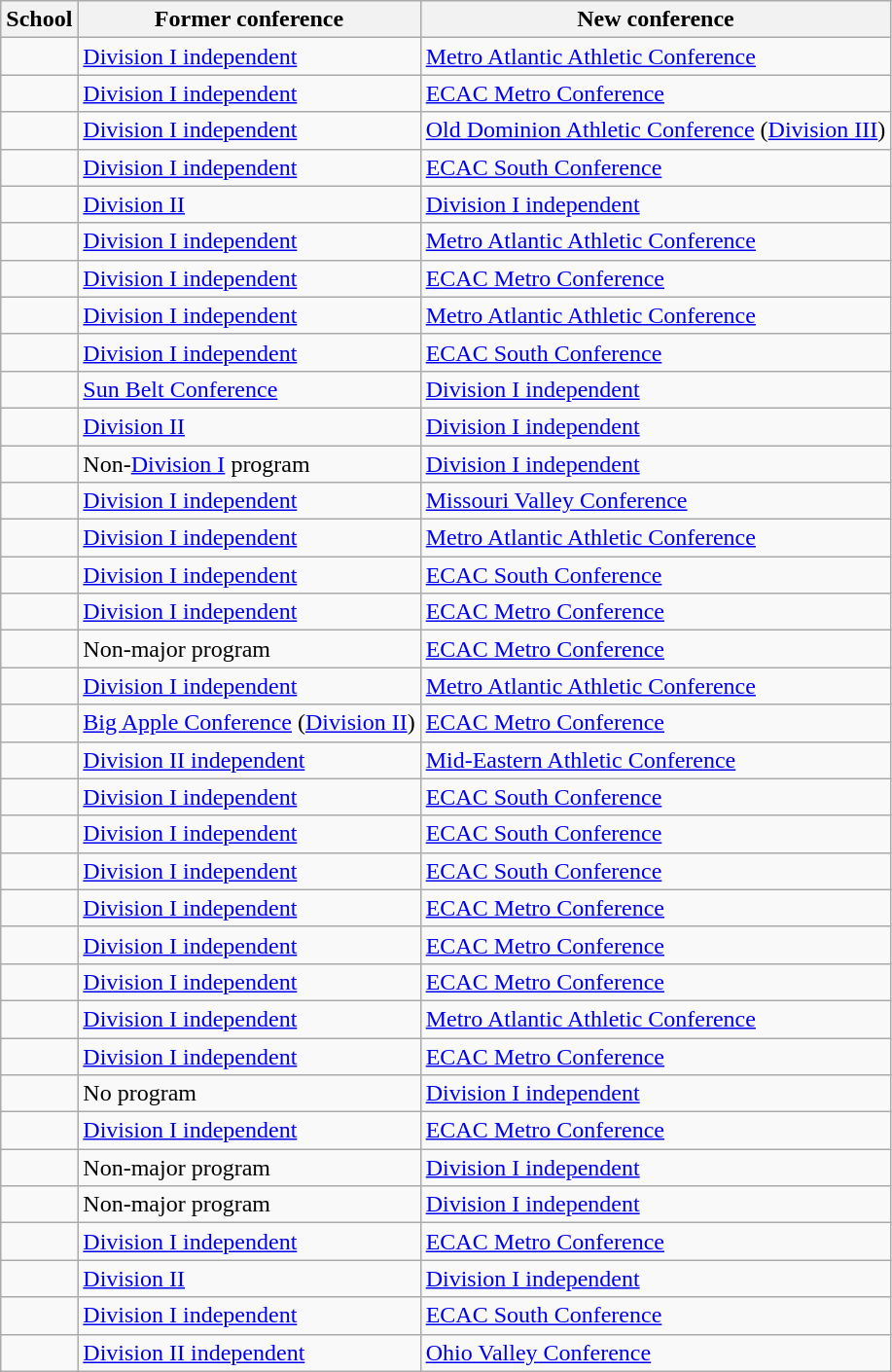<table class="wikitable sortable">
<tr>
<th>School</th>
<th>Former conference</th>
<th>New conference</th>
</tr>
<tr>
<td></td>
<td><a href='#'>Division I independent</a></td>
<td><a href='#'>Metro Atlantic Athletic Conference</a></td>
</tr>
<tr>
<td></td>
<td><a href='#'>Division I independent</a></td>
<td><a href='#'>ECAC Metro Conference</a></td>
</tr>
<tr>
<td></td>
<td><a href='#'>Division I independent</a></td>
<td><a href='#'>Old Dominion Athletic Conference</a> (<a href='#'>Division III</a>)</td>
</tr>
<tr>
<td></td>
<td><a href='#'>Division I independent</a></td>
<td><a href='#'>ECAC South Conference</a></td>
</tr>
<tr>
<td></td>
<td><a href='#'>Division II</a></td>
<td><a href='#'>Division I independent</a></td>
</tr>
<tr>
<td></td>
<td><a href='#'>Division I independent</a></td>
<td><a href='#'>Metro Atlantic Athletic Conference</a></td>
</tr>
<tr>
<td></td>
<td><a href='#'>Division I independent</a></td>
<td><a href='#'>ECAC Metro Conference</a></td>
</tr>
<tr>
<td></td>
<td><a href='#'>Division I independent</a></td>
<td><a href='#'>Metro Atlantic Athletic Conference</a></td>
</tr>
<tr>
<td></td>
<td><a href='#'>Division I independent</a></td>
<td><a href='#'>ECAC South Conference</a></td>
</tr>
<tr>
<td></td>
<td><a href='#'>Sun Belt Conference</a></td>
<td><a href='#'>Division I independent</a></td>
</tr>
<tr>
<td></td>
<td><a href='#'>Division II</a></td>
<td><a href='#'>Division I independent</a></td>
</tr>
<tr>
<td></td>
<td>Non-<a href='#'>Division I</a> program</td>
<td><a href='#'>Division I independent</a></td>
</tr>
<tr>
<td></td>
<td><a href='#'>Division I independent</a></td>
<td><a href='#'>Missouri Valley Conference</a></td>
</tr>
<tr>
<td></td>
<td><a href='#'>Division I independent</a></td>
<td><a href='#'>Metro Atlantic Athletic Conference</a></td>
</tr>
<tr>
<td></td>
<td><a href='#'>Division I independent</a></td>
<td><a href='#'>ECAC South Conference</a></td>
</tr>
<tr>
<td></td>
<td><a href='#'>Division I independent</a></td>
<td><a href='#'>ECAC Metro Conference</a></td>
</tr>
<tr>
<td></td>
<td>Non-major program</td>
<td><a href='#'>ECAC Metro Conference</a></td>
</tr>
<tr>
<td></td>
<td><a href='#'>Division I independent</a></td>
<td><a href='#'>Metro Atlantic Athletic Conference</a></td>
</tr>
<tr>
<td></td>
<td><a href='#'>Big Apple Conference</a> (<a href='#'>Division II</a>)</td>
<td><a href='#'>ECAC Metro Conference</a></td>
</tr>
<tr>
<td></td>
<td><a href='#'>Division II independent</a></td>
<td><a href='#'>Mid-Eastern Athletic Conference</a></td>
</tr>
<tr>
<td></td>
<td><a href='#'>Division I independent</a></td>
<td><a href='#'>ECAC South Conference</a></td>
</tr>
<tr>
<td></td>
<td><a href='#'>Division I independent</a></td>
<td><a href='#'>ECAC South Conference</a></td>
</tr>
<tr>
<td></td>
<td><a href='#'>Division I independent</a></td>
<td><a href='#'>ECAC South Conference</a></td>
</tr>
<tr>
<td></td>
<td><a href='#'>Division I independent</a></td>
<td><a href='#'>ECAC Metro Conference</a></td>
</tr>
<tr>
<td></td>
<td><a href='#'>Division I independent</a></td>
<td><a href='#'>ECAC Metro Conference</a></td>
</tr>
<tr>
<td></td>
<td><a href='#'>Division I independent</a></td>
<td><a href='#'>ECAC Metro Conference</a></td>
</tr>
<tr>
<td></td>
<td><a href='#'>Division I independent</a></td>
<td><a href='#'>Metro Atlantic Athletic Conference</a></td>
</tr>
<tr>
<td></td>
<td><a href='#'>Division I independent</a></td>
<td><a href='#'>ECAC Metro Conference</a></td>
</tr>
<tr>
<td></td>
<td>No program</td>
<td><a href='#'>Division I independent</a></td>
</tr>
<tr>
<td></td>
<td><a href='#'>Division I independent</a></td>
<td><a href='#'>ECAC Metro Conference</a></td>
</tr>
<tr>
<td></td>
<td>Non-major program</td>
<td><a href='#'>Division I independent</a></td>
</tr>
<tr>
<td></td>
<td>Non-major program</td>
<td><a href='#'>Division I independent</a></td>
</tr>
<tr>
<td></td>
<td><a href='#'>Division I independent</a></td>
<td><a href='#'>ECAC Metro Conference</a></td>
</tr>
<tr>
<td></td>
<td><a href='#'>Division II</a></td>
<td><a href='#'>Division I independent</a></td>
</tr>
<tr>
<td></td>
<td><a href='#'>Division I independent</a></td>
<td><a href='#'>ECAC South Conference</a></td>
</tr>
<tr>
<td></td>
<td><a href='#'>Division II independent</a></td>
<td><a href='#'>Ohio Valley Conference</a></td>
</tr>
</table>
